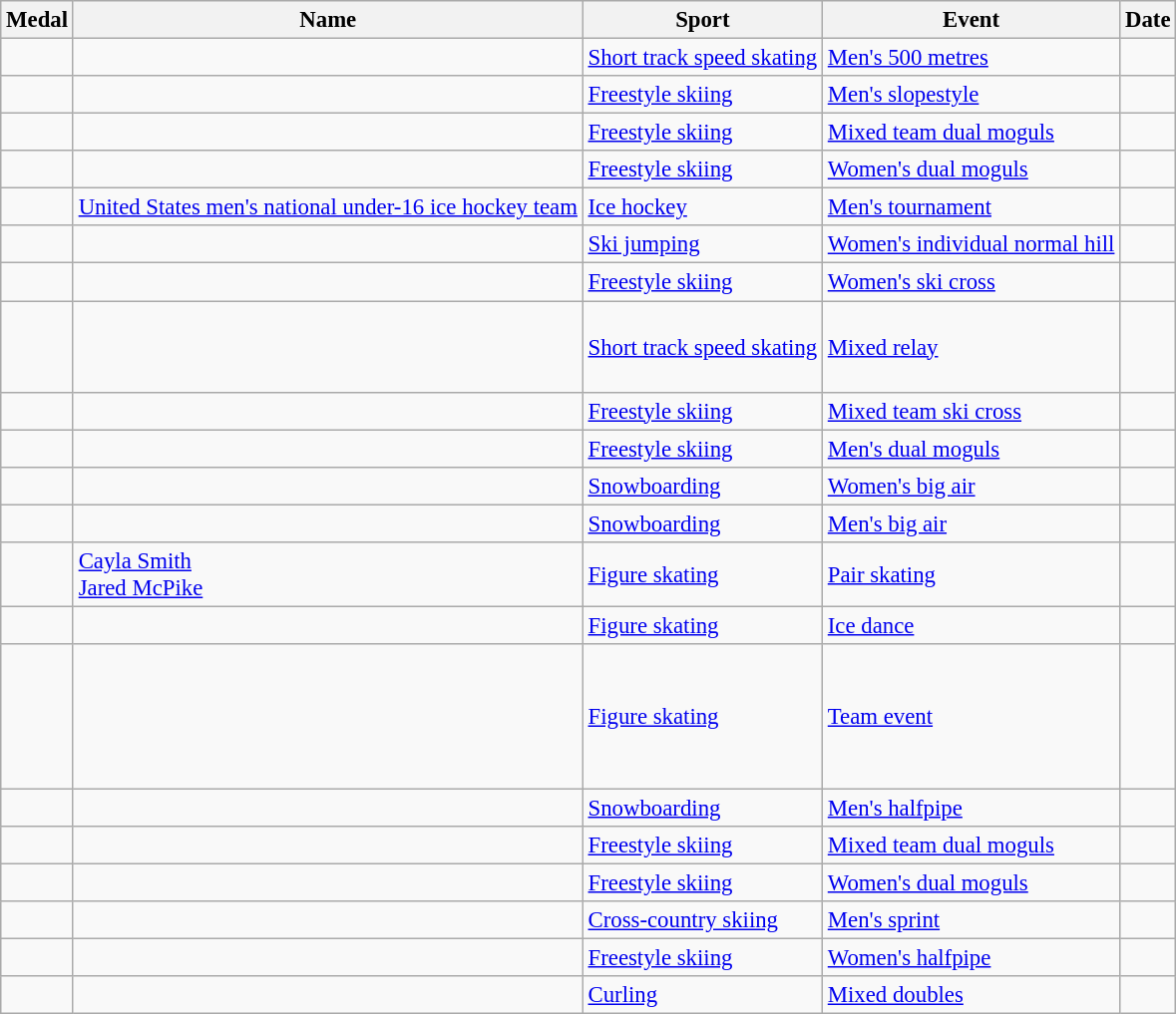<table class="wikitable sortable" style="font-size:95%;">
<tr>
<th>Medal</th>
<th>Name</th>
<th>Sport</th>
<th>Event</th>
<th>Date</th>
</tr>
<tr>
<td></td>
<td></td>
<td><a href='#'>Short track speed skating</a></td>
<td><a href='#'>Men's 500 metres</a></td>
<td></td>
</tr>
<tr>
<td></td>
<td></td>
<td><a href='#'>Freestyle skiing</a></td>
<td><a href='#'>Men's slopestyle</a></td>
<td></td>
</tr>
<tr>
<td></td>
<td><br></td>
<td><a href='#'>Freestyle skiing</a></td>
<td><a href='#'>Mixed team dual moguls</a></td>
<td></td>
</tr>
<tr>
<td></td>
<td></td>
<td><a href='#'>Freestyle skiing</a></td>
<td><a href='#'>Women's dual moguls</a></td>
<td></td>
</tr>
<tr>
<td></td>
<td><a href='#'>United States men's national under-16 ice hockey team</a></td>
<td><a href='#'>Ice hockey</a></td>
<td><a href='#'>Men's tournament</a></td>
<td></td>
</tr>
<tr>
<td></td>
<td></td>
<td><a href='#'>Ski jumping</a></td>
<td><a href='#'>Women's individual normal hill</a></td>
<td></td>
</tr>
<tr>
<td></td>
<td></td>
<td><a href='#'>Freestyle skiing</a></td>
<td><a href='#'>Women's ski cross</a></td>
<td></td>
</tr>
<tr>
<td></td>
<td><br><br><br></td>
<td><a href='#'>Short track speed skating</a></td>
<td><a href='#'>Mixed relay</a></td>
<td></td>
</tr>
<tr>
<td></td>
<td><br></td>
<td><a href='#'>Freestyle skiing</a></td>
<td><a href='#'>Mixed team ski cross</a></td>
<td></td>
</tr>
<tr>
<td></td>
<td></td>
<td><a href='#'>Freestyle skiing</a></td>
<td><a href='#'>Men's dual moguls</a></td>
<td></td>
</tr>
<tr>
<td></td>
<td></td>
<td><a href='#'>Snowboarding</a></td>
<td><a href='#'>Women's big air</a></td>
<td></td>
</tr>
<tr>
<td></td>
<td></td>
<td><a href='#'>Snowboarding</a></td>
<td><a href='#'>Men's big air</a></td>
<td></td>
</tr>
<tr>
<td></td>
<td><a href='#'>Cayla Smith</a><br><a href='#'>Jared McPike</a></td>
<td><a href='#'>Figure skating</a></td>
<td><a href='#'>Pair skating</a></td>
<td></td>
</tr>
<tr>
<td></td>
<td><br></td>
<td><a href='#'>Figure skating</a></td>
<td><a href='#'>Ice dance</a></td>
<td></td>
</tr>
<tr>
<td></td>
<td><br><br><br><br><br></td>
<td><a href='#'>Figure skating</a></td>
<td><a href='#'>Team event</a></td>
<td></td>
</tr>
<tr>
<td></td>
<td></td>
<td><a href='#'>Snowboarding</a></td>
<td><a href='#'>Men's halfpipe</a></td>
<td></td>
</tr>
<tr>
<td></td>
<td><br></td>
<td><a href='#'>Freestyle skiing</a></td>
<td><a href='#'>Mixed team dual moguls</a></td>
<td></td>
</tr>
<tr>
<td></td>
<td></td>
<td><a href='#'>Freestyle skiing</a></td>
<td><a href='#'>Women's dual moguls</a></td>
<td></td>
</tr>
<tr>
<td></td>
<td></td>
<td><a href='#'>Cross-country skiing</a></td>
<td><a href='#'>Men's sprint</a></td>
<td></td>
</tr>
<tr>
<td></td>
<td></td>
<td><a href='#'>Freestyle skiing</a></td>
<td><a href='#'>Women's halfpipe</a></td>
<td></td>
</tr>
<tr>
<td></td>
<td><br></td>
<td><a href='#'>Curling</a></td>
<td><a href='#'>Mixed doubles</a></td>
<td></td>
</tr>
</table>
